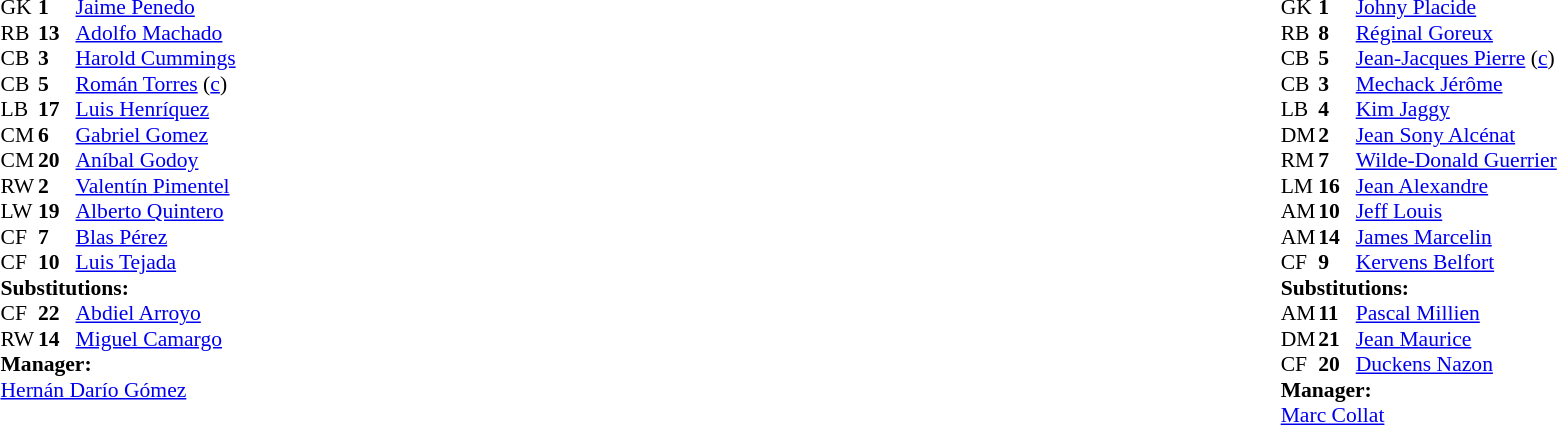<table width="100%">
<tr>
<td valign="top" width="50%"><br><table style="font-size: 90%" cellspacing="0" cellpadding="0">
<tr>
<th width="25"></th>
<th width="25"></th>
</tr>
<tr>
<td>GK</td>
<td><strong>1</strong></td>
<td><a href='#'>Jaime Penedo</a></td>
</tr>
<tr>
<td>RB</td>
<td><strong>13</strong></td>
<td><a href='#'>Adolfo Machado</a></td>
<td></td>
</tr>
<tr>
<td>CB</td>
<td><strong>3</strong></td>
<td><a href='#'>Harold Cummings</a></td>
</tr>
<tr>
<td>CB</td>
<td><strong>5</strong></td>
<td><a href='#'>Román Torres</a> (<a href='#'>c</a>)</td>
</tr>
<tr>
<td>LB</td>
<td><strong>17</strong></td>
<td><a href='#'>Luis Henríquez</a></td>
</tr>
<tr>
<td>CM</td>
<td><strong>6</strong></td>
<td><a href='#'>Gabriel Gomez</a></td>
</tr>
<tr>
<td>CM</td>
<td><strong>20</strong></td>
<td><a href='#'>Aníbal Godoy</a></td>
<td></td>
</tr>
<tr>
<td>RW</td>
<td><strong>2</strong></td>
<td><a href='#'>Valentín Pimentel</a></td>
<td></td>
<td></td>
</tr>
<tr>
<td>LW</td>
<td><strong>19</strong></td>
<td><a href='#'>Alberto Quintero</a></td>
</tr>
<tr>
<td>CF</td>
<td><strong>7</strong></td>
<td><a href='#'>Blas Pérez</a></td>
</tr>
<tr>
<td>CF</td>
<td><strong>10</strong></td>
<td><a href='#'>Luis Tejada</a></td>
<td></td>
<td></td>
</tr>
<tr>
<td colspan=3><strong>Substitutions:</strong></td>
</tr>
<tr>
<td>CF</td>
<td><strong>22</strong></td>
<td><a href='#'>Abdiel Arroyo</a></td>
<td></td>
<td></td>
</tr>
<tr>
<td>RW</td>
<td><strong>14</strong></td>
<td><a href='#'>Miguel Camargo</a></td>
<td></td>
<td></td>
</tr>
<tr>
<td colspan=3><strong>Manager:</strong></td>
</tr>
<tr>
<td colspan=3> <a href='#'>Hernán Darío Gómez</a></td>
</tr>
</table>
</td>
<td valign="top"></td>
<td valign="top" width="50%"><br><table style="font-size: 90%" cellspacing="0" cellpadding="0" align="center">
<tr>
<th width=25></th>
<th width=25></th>
</tr>
<tr>
<td>GK</td>
<td><strong>1</strong></td>
<td><a href='#'>Johny Placide</a></td>
</tr>
<tr>
<td>RB</td>
<td><strong>8</strong></td>
<td><a href='#'>Réginal Goreux</a></td>
</tr>
<tr>
<td>CB</td>
<td><strong>5</strong></td>
<td><a href='#'>Jean-Jacques Pierre</a> (<a href='#'>c</a>)</td>
</tr>
<tr>
<td>CB</td>
<td><strong>3</strong></td>
<td><a href='#'>Mechack Jérôme</a></td>
</tr>
<tr>
<td>LB</td>
<td><strong>4</strong></td>
<td><a href='#'>Kim Jaggy</a></td>
</tr>
<tr>
<td>DM</td>
<td><strong>2</strong></td>
<td><a href='#'>Jean Sony Alcénat</a></td>
<td></td>
<td></td>
</tr>
<tr>
<td>RM</td>
<td><strong>7</strong></td>
<td><a href='#'>Wilde-Donald Guerrier</a></td>
</tr>
<tr>
<td>LM</td>
<td><strong>16</strong></td>
<td><a href='#'>Jean Alexandre</a></td>
<td></td>
</tr>
<tr>
<td>AM</td>
<td><strong>10</strong></td>
<td><a href='#'>Jeff Louis</a></td>
</tr>
<tr>
<td>AM</td>
<td><strong>14</strong></td>
<td><a href='#'>James Marcelin</a></td>
<td></td>
<td></td>
</tr>
<tr>
<td>CF</td>
<td><strong>9</strong></td>
<td><a href='#'>Kervens Belfort</a></td>
<td></td>
<td></td>
</tr>
<tr>
<td colspan=3><strong>Substitutions:</strong></td>
</tr>
<tr>
<td>AM</td>
<td><strong>11</strong></td>
<td><a href='#'>Pascal Millien</a></td>
<td></td>
<td></td>
</tr>
<tr>
<td>DM</td>
<td><strong>21</strong></td>
<td><a href='#'>Jean Maurice</a></td>
<td></td>
<td></td>
</tr>
<tr>
<td>CF</td>
<td><strong>20</strong></td>
<td><a href='#'>Duckens Nazon</a></td>
<td></td>
<td></td>
</tr>
<tr>
<td colspan=3><strong>Manager:</strong></td>
</tr>
<tr>
<td></td>
</tr>
<tr>
<td colspan=3> <a href='#'>Marc Collat</a></td>
</tr>
</table>
</td>
</tr>
</table>
